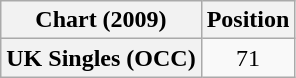<table class="wikitable plainrowheaders">
<tr>
<th>Chart (2009)</th>
<th>Position</th>
</tr>
<tr>
<th scope="row">UK Singles (OCC)</th>
<td style="text-align:center;">71</td>
</tr>
</table>
